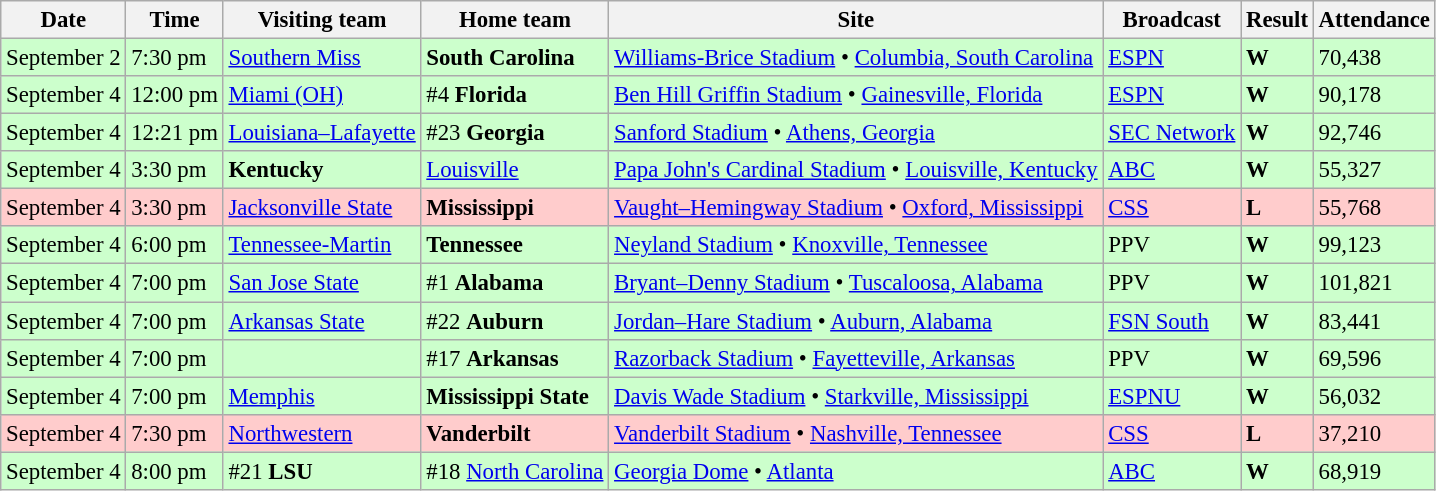<table class="wikitable" style="font-size:95%;">
<tr>
<th>Date</th>
<th>Time</th>
<th>Visiting team</th>
<th>Home team</th>
<th>Site</th>
<th>Broadcast</th>
<th>Result</th>
<th>Attendance</th>
</tr>
<tr bgcolor=#ccffcc>
<td>September 2</td>
<td>7:30 pm</td>
<td><a href='#'>Southern Miss</a></td>
<td><strong>South Carolina</strong></td>
<td><a href='#'>Williams-Brice Stadium</a> • <a href='#'>Columbia, South Carolina</a></td>
<td><a href='#'>ESPN</a></td>
<td><strong>W</strong> </td>
<td>70,438</td>
</tr>
<tr bgcolor=#ccffcc>
<td>September 4</td>
<td>12:00 pm</td>
<td><a href='#'>Miami (OH)</a></td>
<td>#4 <strong>Florida</strong></td>
<td><a href='#'>Ben Hill Griffin Stadium</a> • <a href='#'>Gainesville, Florida</a></td>
<td><a href='#'>ESPN</a></td>
<td><strong>W</strong> </td>
<td>90,178</td>
</tr>
<tr bgcolor=#ccffcc>
<td>September 4</td>
<td>12:21 pm</td>
<td><a href='#'>Louisiana–Lafayette</a></td>
<td>#23 <strong>Georgia</strong></td>
<td><a href='#'>Sanford Stadium</a> • <a href='#'>Athens, Georgia</a></td>
<td><a href='#'>SEC Network</a></td>
<td><strong>W</strong> </td>
<td>92,746</td>
</tr>
<tr bgcolor=#ccffcc>
<td>September 4</td>
<td>3:30 pm</td>
<td><strong>Kentucky</strong></td>
<td><a href='#'>Louisville</a></td>
<td><a href='#'>Papa John's Cardinal Stadium</a> • <a href='#'>Louisville, Kentucky</a></td>
<td><a href='#'>ABC</a></td>
<td><strong>W</strong> </td>
<td>55,327</td>
</tr>
<tr bgcolor=#ffcccc>
<td>September 4</td>
<td>3:30 pm</td>
<td><a href='#'>Jacksonville State</a></td>
<td><strong>Mississippi</strong></td>
<td><a href='#'>Vaught–Hemingway Stadium</a> • <a href='#'>Oxford, Mississippi</a></td>
<td><a href='#'>CSS</a></td>
<td><strong>L</strong> </td>
<td>55,768</td>
</tr>
<tr bgcolor=#ccffcc>
<td>September 4</td>
<td>6:00 pm</td>
<td><a href='#'>Tennessee-Martin</a></td>
<td><strong>Tennessee</strong></td>
<td><a href='#'>Neyland Stadium</a> • <a href='#'>Knoxville, Tennessee</a></td>
<td>PPV</td>
<td><strong>W</strong> </td>
<td>99,123</td>
</tr>
<tr bgcolor=#ccffcc>
<td>September 4</td>
<td>7:00 pm</td>
<td><a href='#'>San Jose State</a></td>
<td>#1 <strong>Alabama</strong></td>
<td><a href='#'>Bryant–Denny Stadium</a> • <a href='#'>Tuscaloosa, Alabama</a></td>
<td>PPV</td>
<td><strong>W</strong> </td>
<td>101,821</td>
</tr>
<tr bgcolor=#ccffcc>
<td>September 4</td>
<td>7:00 pm</td>
<td><a href='#'>Arkansas State</a></td>
<td>#22 <strong>Auburn</strong></td>
<td><a href='#'>Jordan–Hare Stadium</a> • <a href='#'>Auburn, Alabama</a></td>
<td><a href='#'>FSN South</a></td>
<td><strong>W</strong> </td>
<td>83,441</td>
</tr>
<tr bgcolor=#ccffcc>
<td>September 4</td>
<td>7:00 pm</td>
<td></td>
<td>#17 <strong>Arkansas</strong></td>
<td><a href='#'>Razorback Stadium</a> • <a href='#'>Fayetteville, Arkansas</a></td>
<td>PPV</td>
<td><strong>W</strong> </td>
<td>69,596</td>
</tr>
<tr bgcolor=#ccffcc>
<td>September 4</td>
<td>7:00 pm</td>
<td><a href='#'>Memphis</a></td>
<td><strong>Mississippi State</strong></td>
<td><a href='#'>Davis Wade Stadium</a> • <a href='#'>Starkville, Mississippi</a></td>
<td><a href='#'>ESPNU</a></td>
<td><strong>W</strong> </td>
<td>56,032</td>
</tr>
<tr bgcolor=#ffcccc>
<td>September 4</td>
<td>7:30 pm</td>
<td><a href='#'>Northwestern</a></td>
<td><strong>Vanderbilt</strong></td>
<td><a href='#'>Vanderbilt Stadium</a> • <a href='#'>Nashville, Tennessee</a></td>
<td><a href='#'>CSS</a></td>
<td><strong>L</strong> </td>
<td>37,210</td>
</tr>
<tr bgcolor=#ccffcc>
<td>September 4</td>
<td>8:00 pm</td>
<td>#21 <strong>LSU</strong></td>
<td>#18 <a href='#'>North Carolina</a></td>
<td><a href='#'>Georgia Dome</a> • <a href='#'>Atlanta</a></td>
<td><a href='#'>ABC</a></td>
<td><strong>W</strong> </td>
<td>68,919</td>
</tr>
</table>
